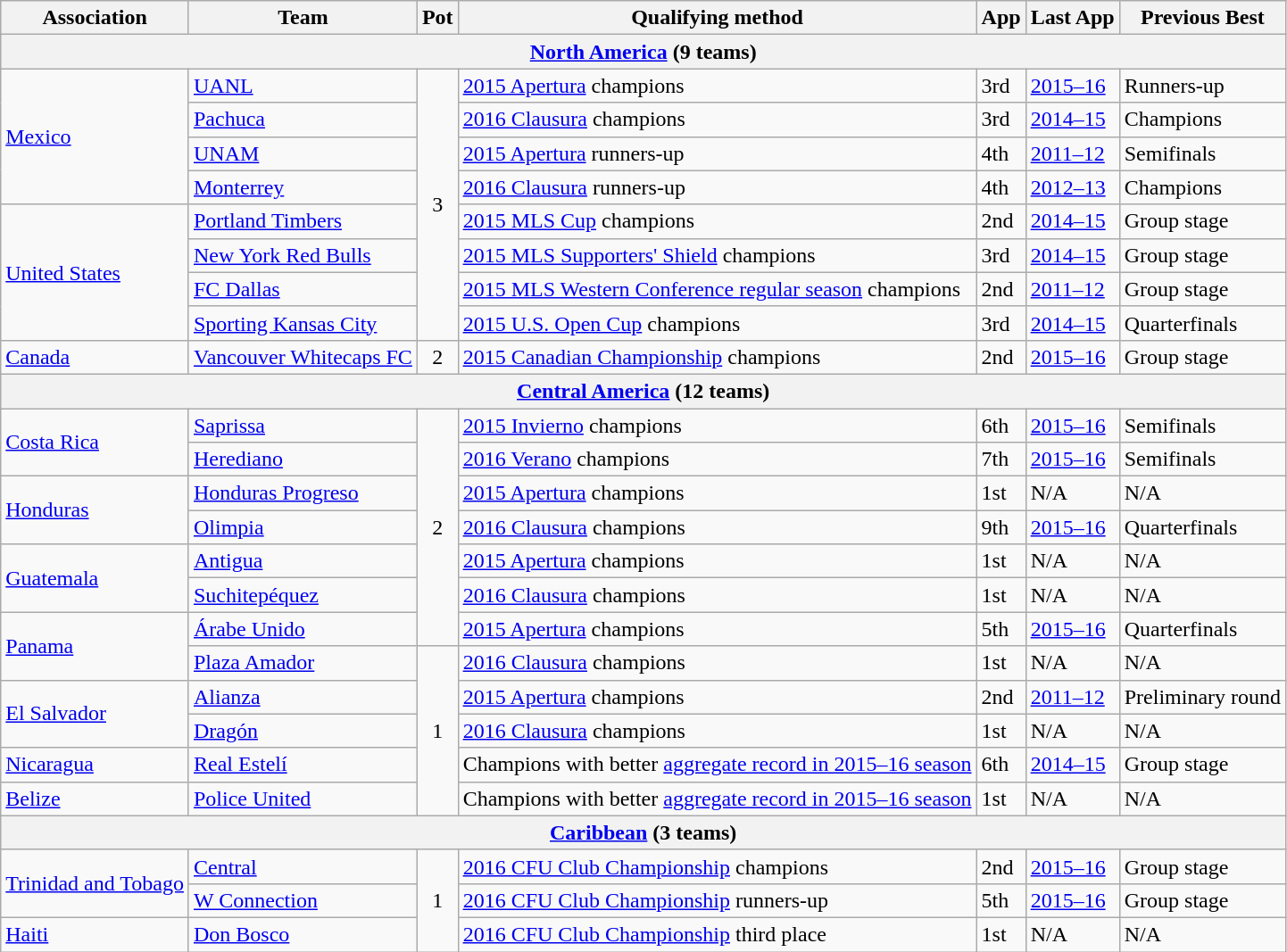<table class="wikitable">
<tr>
<th>Association</th>
<th>Team</th>
<th>Pot</th>
<th>Qualifying method</th>
<th>App</th>
<th>Last App</th>
<th>Previous Best</th>
</tr>
<tr>
<th colspan=7><a href='#'>North America</a> (9 teams)</th>
</tr>
<tr>
<td rowspan=4> <a href='#'>Mexico</a><br></td>
<td><a href='#'>UANL</a></td>
<td align=center rowspan=8>3</td>
<td><a href='#'>2015 Apertura</a> champions</td>
<td>3rd</td>
<td><a href='#'>2015–16</a></td>
<td>Runners-up<br></td>
</tr>
<tr>
<td><a href='#'>Pachuca</a></td>
<td><a href='#'>2016 Clausura</a> champions</td>
<td>3rd</td>
<td><a href='#'>2014–15</a></td>
<td>Champions<br></td>
</tr>
<tr>
<td><a href='#'>UNAM</a></td>
<td><a href='#'>2015 Apertura</a> runners-up</td>
<td>4th</td>
<td><a href='#'>2011–12</a></td>
<td>Semifinals<br></td>
</tr>
<tr>
<td><a href='#'>Monterrey</a></td>
<td><a href='#'>2016 Clausura</a> runners-up</td>
<td>4th</td>
<td><a href='#'>2012–13</a></td>
<td>Champions<br></td>
</tr>
<tr>
<td rowspan=4> <a href='#'>United States</a><br></td>
<td><a href='#'>Portland Timbers</a></td>
<td><a href='#'>2015 MLS Cup</a> champions</td>
<td>2nd</td>
<td><a href='#'>2014–15</a></td>
<td>Group stage<br></td>
</tr>
<tr>
<td><a href='#'>New York Red Bulls</a></td>
<td><a href='#'>2015 MLS Supporters' Shield</a> champions</td>
<td>3rd</td>
<td><a href='#'>2014–15</a></td>
<td>Group stage<br></td>
</tr>
<tr>
<td><a href='#'>FC Dallas</a></td>
<td><a href='#'>2015 MLS Western Conference regular season</a> champions</td>
<td>2nd</td>
<td><a href='#'>2011–12</a></td>
<td>Group stage<br></td>
</tr>
<tr>
<td><a href='#'>Sporting Kansas City</a></td>
<td><a href='#'>2015 U.S. Open Cup</a> champions</td>
<td>3rd</td>
<td><a href='#'>2014–15</a></td>
<td>Quarterfinals<br></td>
</tr>
<tr>
<td> <a href='#'>Canada</a><br></td>
<td><a href='#'>Vancouver Whitecaps FC</a></td>
<td align=center>2</td>
<td><a href='#'>2015 Canadian Championship</a> champions</td>
<td>2nd</td>
<td><a href='#'>2015–16</a></td>
<td>Group stage<br></td>
</tr>
<tr>
<th colspan=7><a href='#'>Central America</a> (12 teams)</th>
</tr>
<tr>
<td rowspan=2> <a href='#'>Costa Rica</a><br></td>
<td><a href='#'>Saprissa</a></td>
<td align=center rowspan=7>2</td>
<td><a href='#'>2015 Invierno</a> champions</td>
<td>6th</td>
<td><a href='#'>2015–16</a></td>
<td>Semifinals<br></td>
</tr>
<tr>
<td><a href='#'>Herediano</a></td>
<td><a href='#'>2016 Verano</a> champions</td>
<td>7th</td>
<td><a href='#'>2015–16</a></td>
<td>Semifinals<br></td>
</tr>
<tr>
<td rowspan=2> <a href='#'>Honduras</a><br></td>
<td><a href='#'>Honduras Progreso</a></td>
<td><a href='#'>2015 Apertura</a> champions</td>
<td>1st</td>
<td>N/A</td>
<td>N/A</td>
</tr>
<tr>
<td><a href='#'>Olimpia</a></td>
<td><a href='#'>2016 Clausura</a> champions</td>
<td>9th</td>
<td><a href='#'>2015–16</a></td>
<td>Quarterfinals<br></td>
</tr>
<tr>
<td rowspan=2> <a href='#'>Guatemala</a><br></td>
<td><a href='#'>Antigua</a></td>
<td><a href='#'>2015 Apertura</a> champions</td>
<td>1st</td>
<td>N/A</td>
<td>N/A</td>
</tr>
<tr>
<td><a href='#'>Suchitepéquez</a></td>
<td><a href='#'>2016 Clausura</a> champions</td>
<td>1st</td>
<td>N/A</td>
<td>N/A</td>
</tr>
<tr>
<td rowspan=2> <a href='#'>Panama</a><br></td>
<td><a href='#'>Árabe Unido</a></td>
<td><a href='#'>2015 Apertura</a> champions</td>
<td>5th</td>
<td><a href='#'>2015–16</a></td>
<td>Quarterfinals<br></td>
</tr>
<tr>
<td><a href='#'>Plaza Amador</a></td>
<td align=center rowspan=5>1</td>
<td><a href='#'>2016 Clausura</a> champions</td>
<td>1st</td>
<td>N/A</td>
<td>N/A</td>
</tr>
<tr>
<td rowspan=2> <a href='#'>El Salvador</a><br></td>
<td><a href='#'>Alianza</a></td>
<td><a href='#'>2015 Apertura</a> champions</td>
<td>2nd</td>
<td><a href='#'>2011–12</a></td>
<td>Preliminary round<br></td>
</tr>
<tr>
<td><a href='#'>Dragón</a></td>
<td><a href='#'>2016 Clausura</a> champions</td>
<td>1st</td>
<td>N/A</td>
<td>N/A</td>
</tr>
<tr>
<td> <a href='#'>Nicaragua</a><br></td>
<td><a href='#'>Real Estelí</a></td>
<td>Champions with better <a href='#'>aggregate record in 2015–16 season</a></td>
<td>6th</td>
<td><a href='#'>2014–15</a></td>
<td>Group stage<br></td>
</tr>
<tr>
<td> <a href='#'>Belize</a><br></td>
<td><a href='#'>Police United</a></td>
<td>Champions with better <a href='#'>aggregate record in 2015–16 season</a></td>
<td>1st</td>
<td>N/A</td>
<td>N/A</td>
</tr>
<tr>
<th colspan=7><a href='#'>Caribbean</a> (3 teams)</th>
</tr>
<tr>
<td rowspan=2> <a href='#'>Trinidad and Tobago</a><br></td>
<td><a href='#'>Central</a></td>
<td align=center rowspan=3>1</td>
<td><a href='#'>2016 CFU Club Championship</a> champions</td>
<td>2nd</td>
<td><a href='#'>2015–16</a></td>
<td>Group stage<br></td>
</tr>
<tr>
<td><a href='#'>W Connection</a></td>
<td><a href='#'>2016 CFU Club Championship</a> runners-up</td>
<td>5th</td>
<td><a href='#'>2015–16</a></td>
<td>Group stage<br></td>
</tr>
<tr>
<td> <a href='#'>Haiti</a><br></td>
<td><a href='#'>Don Bosco</a></td>
<td><a href='#'>2016 CFU Club Championship</a> third place</td>
<td>1st</td>
<td>N/A</td>
<td>N/A</td>
</tr>
</table>
